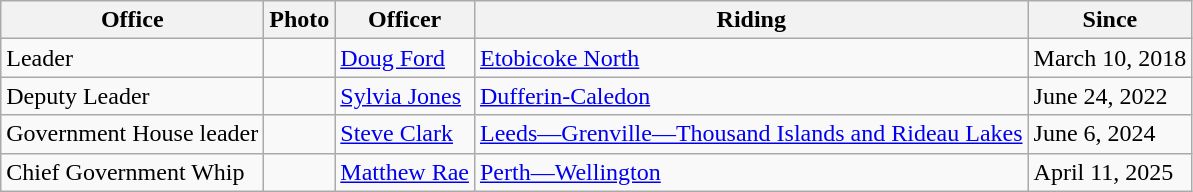<table class="wikitable">
<tr>
<th>Office</th>
<th>Photo</th>
<th>Officer</th>
<th>Riding</th>
<th>Since</th>
</tr>
<tr>
<td>Leader</td>
<td></td>
<td><a href='#'>Doug Ford</a></td>
<td><a href='#'>Etobicoke North</a></td>
<td>March 10, 2018</td>
</tr>
<tr>
<td>Deputy Leader</td>
<td></td>
<td><a href='#'>Sylvia Jones</a></td>
<td><a href='#'>Dufferin-Caledon</a></td>
<td>June 24, 2022</td>
</tr>
<tr>
<td>Government House leader</td>
<td></td>
<td><a href='#'>Steve Clark</a></td>
<td><a href='#'>Leeds—Grenville—Thousand Islands and Rideau Lakes</a></td>
<td>June 6, 2024</td>
</tr>
<tr>
<td>Chief Government Whip</td>
<td></td>
<td><a href='#'>Matthew Rae</a></td>
<td><a href='#'>Perth—Wellington</a></td>
<td>April 11, 2025</td>
</tr>
</table>
